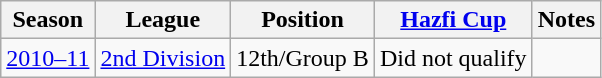<table class = "wikitable sortable">
<tr>
<th>Season</th>
<th>League</th>
<th>Position</th>
<th><a href='#'>Hazfi Cup</a></th>
<th>Notes</th>
</tr>
<tr>
<td><a href='#'>2010–11</a></td>
<td><a href='#'>2nd Division</a></td>
<td>12th/Group B</td>
<td>Did not qualify</td>
<td></td>
</tr>
</table>
